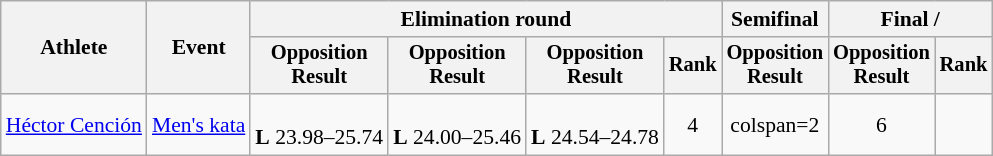<table class=wikitable style=font-size:90%;text-align:center>
<tr>
<th rowspan=2>Athlete</th>
<th rowspan=2>Event</th>
<th colspan=4>Elimination round</th>
<th>Semifinal</th>
<th colspan=2>Final / </th>
</tr>
<tr style=font-size:95%>
<th>Opposition<br>Result</th>
<th>Opposition<br>Result</th>
<th>Opposition<br>Result</th>
<th>Rank</th>
<th>Opposition<br>Result</th>
<th>Opposition<br>Result</th>
<th>Rank</th>
</tr>
<tr>
<td align=left><a href='#'>Héctor Cención</a></td>
<td align=left><a href='#'>Men's kata</a></td>
<td><br><strong>L</strong> 23.98–25.74</td>
<td><br><strong>L</strong> 24.00–25.46</td>
<td><br><strong>L</strong> 24.54–24.78</td>
<td>4</td>
<td>colspan=2 </td>
<td>6</td>
</tr>
</table>
